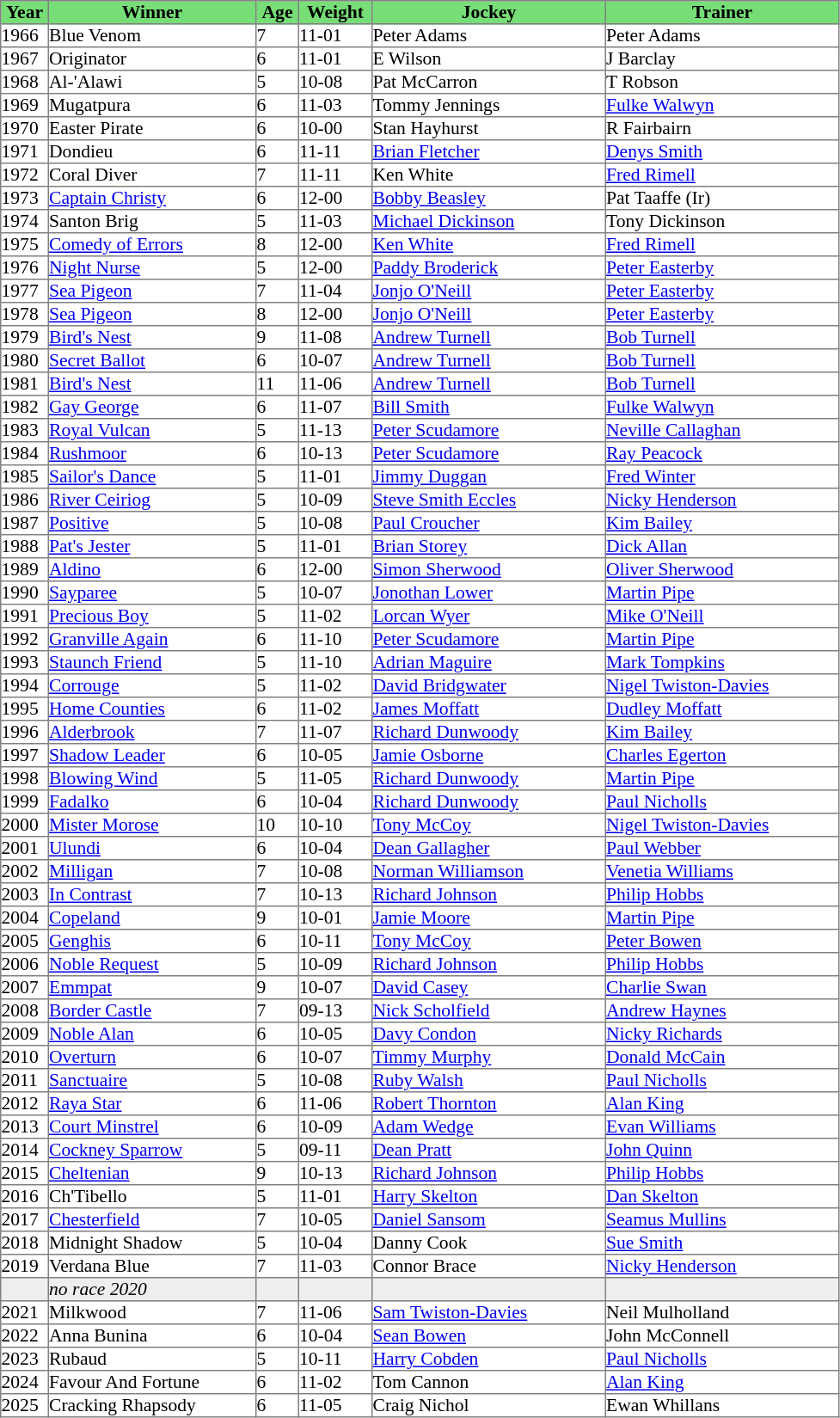<table class = "sortable" | border="1" cellpadding="0" style="border-collapse: collapse; font-size:90%">
<tr bgcolor="#77dd77" align="center">
<th width="36px"><strong>Year</strong><br></th>
<th width="160px"><strong>Winner</strong><br></th>
<th width="32px"><strong>Age</strong><br></th>
<th width="56px"><strong>Weight</strong><br></th>
<th width="180px"><strong>Jockey</strong><br></th>
<th width="180px"><strong>Trainer</strong><br></th>
</tr>
<tr>
<td>1966</td>
<td>Blue Venom</td>
<td>7</td>
<td>11-01</td>
<td>Peter Adams</td>
<td>Peter Adams</td>
</tr>
<tr>
<td>1967</td>
<td>Originator</td>
<td>6</td>
<td>11-01</td>
<td>E Wilson</td>
<td>J Barclay</td>
</tr>
<tr>
<td>1968</td>
<td>Al-'Alawi</td>
<td>5</td>
<td>10-08</td>
<td>Pat McCarron</td>
<td>T Robson</td>
</tr>
<tr>
<td>1969</td>
<td>Mugatpura</td>
<td>6</td>
<td>11-03</td>
<td>Tommy Jennings</td>
<td><a href='#'>Fulke Walwyn</a></td>
</tr>
<tr>
<td>1970</td>
<td>Easter Pirate</td>
<td>6</td>
<td>10-00</td>
<td>Stan Hayhurst</td>
<td>R Fairbairn</td>
</tr>
<tr>
<td>1971</td>
<td>Dondieu</td>
<td>6</td>
<td>11-11</td>
<td><a href='#'>Brian Fletcher</a></td>
<td><a href='#'>Denys Smith</a></td>
</tr>
<tr>
<td>1972</td>
<td>Coral Diver</td>
<td>7</td>
<td>11-11</td>
<td>Ken White</td>
<td><a href='#'>Fred Rimell</a></td>
</tr>
<tr>
<td>1973</td>
<td><a href='#'>Captain Christy</a></td>
<td>6</td>
<td>12-00</td>
<td><a href='#'>Bobby Beasley</a></td>
<td>Pat Taaffe (Ir)</td>
</tr>
<tr>
<td>1974</td>
<td>Santon Brig</td>
<td>5</td>
<td>11-03</td>
<td><a href='#'>Michael Dickinson</a></td>
<td>Tony Dickinson</td>
</tr>
<tr>
<td>1975</td>
<td><a href='#'>Comedy of Errors</a></td>
<td>8</td>
<td>12-00</td>
<td><a href='#'>Ken White</a></td>
<td><a href='#'>Fred Rimell</a></td>
</tr>
<tr>
<td>1976</td>
<td><a href='#'>Night Nurse</a></td>
<td>5</td>
<td>12-00</td>
<td><a href='#'>Paddy Broderick</a></td>
<td><a href='#'>Peter Easterby</a></td>
</tr>
<tr>
<td>1977</td>
<td><a href='#'>Sea Pigeon</a></td>
<td>7</td>
<td>11-04</td>
<td><a href='#'>Jonjo O'Neill</a></td>
<td><a href='#'>Peter Easterby</a></td>
</tr>
<tr>
<td>1978</td>
<td><a href='#'>Sea Pigeon</a></td>
<td>8</td>
<td>12-00</td>
<td><a href='#'>Jonjo O'Neill</a></td>
<td><a href='#'>Peter Easterby</a></td>
</tr>
<tr>
<td>1979</td>
<td><a href='#'>Bird's Nest</a></td>
<td>9</td>
<td>11-08</td>
<td><a href='#'>Andrew Turnell</a></td>
<td><a href='#'>Bob Turnell</a></td>
</tr>
<tr>
<td>1980</td>
<td><a href='#'>Secret Ballot</a></td>
<td>6</td>
<td>10-07</td>
<td><a href='#'>Andrew Turnell</a></td>
<td><a href='#'>Bob Turnell</a></td>
</tr>
<tr>
<td>1981</td>
<td><a href='#'>Bird's Nest</a></td>
<td>11</td>
<td>11-06</td>
<td><a href='#'>Andrew Turnell</a></td>
<td><a href='#'>Bob Turnell</a></td>
</tr>
<tr>
<td>1982</td>
<td><a href='#'>Gay George</a></td>
<td>6</td>
<td>11-07</td>
<td><a href='#'>Bill Smith</a></td>
<td><a href='#'>Fulke Walwyn</a></td>
</tr>
<tr>
<td>1983</td>
<td><a href='#'>Royal Vulcan</a></td>
<td>5</td>
<td>11-13</td>
<td><a href='#'>Peter Scudamore</a></td>
<td><a href='#'>Neville Callaghan</a></td>
</tr>
<tr>
<td>1984</td>
<td><a href='#'>Rushmoor</a></td>
<td>6</td>
<td>10-13</td>
<td><a href='#'>Peter Scudamore</a></td>
<td><a href='#'>Ray Peacock</a></td>
</tr>
<tr>
<td>1985</td>
<td><a href='#'>Sailor's Dance</a></td>
<td>5</td>
<td>11-01</td>
<td><a href='#'>Jimmy Duggan</a></td>
<td><a href='#'>Fred Winter</a></td>
</tr>
<tr>
<td>1986</td>
<td><a href='#'>River Ceiriog</a></td>
<td>5</td>
<td>10-09</td>
<td><a href='#'>Steve Smith Eccles</a></td>
<td><a href='#'>Nicky Henderson</a></td>
</tr>
<tr>
<td>1987</td>
<td><a href='#'>Positive</a></td>
<td>5</td>
<td>10-08</td>
<td><a href='#'>Paul Croucher</a></td>
<td><a href='#'>Kim Bailey</a></td>
</tr>
<tr>
<td>1988</td>
<td><a href='#'>Pat's Jester</a></td>
<td>5</td>
<td>11-01</td>
<td><a href='#'>Brian Storey</a></td>
<td><a href='#'>Dick Allan</a></td>
</tr>
<tr>
<td>1989</td>
<td><a href='#'>Aldino</a></td>
<td>6</td>
<td>12-00</td>
<td><a href='#'>Simon Sherwood</a></td>
<td><a href='#'>Oliver Sherwood</a></td>
</tr>
<tr>
<td>1990</td>
<td><a href='#'>Sayparee</a></td>
<td>5</td>
<td>10-07</td>
<td><a href='#'>Jonothan Lower</a></td>
<td><a href='#'>Martin Pipe</a></td>
</tr>
<tr>
<td>1991</td>
<td><a href='#'>Precious Boy</a></td>
<td>5</td>
<td>11-02</td>
<td><a href='#'>Lorcan Wyer</a></td>
<td><a href='#'>Mike O'Neill</a></td>
</tr>
<tr>
<td>1992</td>
<td><a href='#'>Granville Again</a></td>
<td>6</td>
<td>11-10</td>
<td><a href='#'>Peter Scudamore</a></td>
<td><a href='#'>Martin Pipe</a></td>
</tr>
<tr>
<td>1993</td>
<td><a href='#'>Staunch Friend</a></td>
<td>5</td>
<td>11-10</td>
<td><a href='#'>Adrian Maguire</a></td>
<td><a href='#'>Mark Tompkins</a></td>
</tr>
<tr>
<td>1994</td>
<td><a href='#'>Corrouge</a></td>
<td>5</td>
<td>11-02</td>
<td><a href='#'>David Bridgwater</a></td>
<td><a href='#'>Nigel Twiston-Davies</a></td>
</tr>
<tr>
<td>1995</td>
<td><a href='#'>Home Counties</a></td>
<td>6</td>
<td>11-02</td>
<td><a href='#'>James Moffatt</a></td>
<td><a href='#'>Dudley Moffatt</a></td>
</tr>
<tr>
<td>1996</td>
<td><a href='#'>Alderbrook</a></td>
<td>7</td>
<td>11-07</td>
<td><a href='#'>Richard Dunwoody</a></td>
<td><a href='#'>Kim Bailey</a></td>
</tr>
<tr>
<td>1997</td>
<td><a href='#'>Shadow Leader</a></td>
<td>6</td>
<td>10-05</td>
<td><a href='#'>Jamie Osborne</a></td>
<td><a href='#'>Charles Egerton</a></td>
</tr>
<tr>
<td>1998</td>
<td><a href='#'>Blowing Wind</a></td>
<td>5</td>
<td>11-05</td>
<td><a href='#'>Richard Dunwoody</a></td>
<td><a href='#'>Martin Pipe</a></td>
</tr>
<tr>
<td>1999</td>
<td><a href='#'>Fadalko</a></td>
<td>6</td>
<td>10-04</td>
<td><a href='#'>Richard Dunwoody</a></td>
<td><a href='#'>Paul Nicholls</a></td>
</tr>
<tr>
<td>2000</td>
<td><a href='#'>Mister Morose</a></td>
<td>10</td>
<td>10-10</td>
<td><a href='#'>Tony McCoy</a></td>
<td><a href='#'>Nigel Twiston-Davies</a></td>
</tr>
<tr>
<td>2001</td>
<td><a href='#'>Ulundi</a></td>
<td>6</td>
<td>10-04</td>
<td><a href='#'>Dean Gallagher</a></td>
<td><a href='#'>Paul Webber</a></td>
</tr>
<tr>
<td>2002</td>
<td><a href='#'>Milligan</a></td>
<td>7</td>
<td>10-08</td>
<td><a href='#'>Norman Williamson</a></td>
<td><a href='#'>Venetia Williams</a></td>
</tr>
<tr>
<td>2003</td>
<td><a href='#'>In Contrast</a></td>
<td>7</td>
<td>10-13</td>
<td><a href='#'>Richard Johnson</a></td>
<td><a href='#'>Philip Hobbs</a></td>
</tr>
<tr>
<td>2004</td>
<td><a href='#'>Copeland</a></td>
<td>9</td>
<td>10-01</td>
<td><a href='#'>Jamie Moore</a></td>
<td><a href='#'>Martin Pipe</a></td>
</tr>
<tr>
<td>2005</td>
<td><a href='#'>Genghis</a></td>
<td>6</td>
<td>10-11</td>
<td><a href='#'>Tony McCoy</a></td>
<td><a href='#'>Peter Bowen</a></td>
</tr>
<tr>
<td>2006</td>
<td><a href='#'>Noble Request</a></td>
<td>5</td>
<td>10-09</td>
<td><a href='#'>Richard Johnson</a></td>
<td><a href='#'>Philip Hobbs</a></td>
</tr>
<tr>
<td>2007</td>
<td><a href='#'>Emmpat</a></td>
<td>9</td>
<td>10-07</td>
<td><a href='#'>David Casey</a></td>
<td><a href='#'>Charlie Swan</a></td>
</tr>
<tr>
<td>2008</td>
<td><a href='#'>Border Castle</a></td>
<td>7</td>
<td>09-13</td>
<td><a href='#'>Nick Scholfield</a></td>
<td><a href='#'>Andrew Haynes</a></td>
</tr>
<tr>
<td>2009</td>
<td><a href='#'>Noble Alan</a></td>
<td>6</td>
<td>10-05</td>
<td><a href='#'>Davy Condon</a></td>
<td><a href='#'>Nicky Richards</a></td>
</tr>
<tr>
<td>2010</td>
<td><a href='#'>Overturn</a></td>
<td>6</td>
<td>10-07</td>
<td><a href='#'>Timmy Murphy</a></td>
<td><a href='#'>Donald McCain</a></td>
</tr>
<tr>
<td>2011</td>
<td><a href='#'>Sanctuaire</a></td>
<td>5</td>
<td>10-08</td>
<td><a href='#'>Ruby Walsh</a></td>
<td><a href='#'>Paul Nicholls</a></td>
</tr>
<tr>
<td>2012</td>
<td><a href='#'>Raya Star</a></td>
<td>6</td>
<td>11-06</td>
<td><a href='#'>Robert Thornton</a></td>
<td><a href='#'>Alan King</a></td>
</tr>
<tr>
<td>2013</td>
<td><a href='#'>Court Minstrel</a></td>
<td>6</td>
<td>10-09</td>
<td><a href='#'>Adam Wedge</a></td>
<td><a href='#'>Evan Williams</a></td>
</tr>
<tr>
<td>2014</td>
<td><a href='#'>Cockney Sparrow</a></td>
<td>5</td>
<td>09-11</td>
<td><a href='#'>Dean Pratt</a></td>
<td><a href='#'>John Quinn</a></td>
</tr>
<tr>
<td>2015</td>
<td><a href='#'>Cheltenian</a></td>
<td>9</td>
<td>10-13</td>
<td><a href='#'>Richard Johnson</a></td>
<td><a href='#'>Philip Hobbs</a></td>
</tr>
<tr>
<td>2016</td>
<td>Ch'Tibello</td>
<td>5</td>
<td>11-01</td>
<td><a href='#'>Harry Skelton</a></td>
<td><a href='#'>Dan Skelton</a></td>
</tr>
<tr>
<td>2017</td>
<td><a href='#'>Chesterfield</a></td>
<td>7</td>
<td>10-05</td>
<td><a href='#'>Daniel Sansom</a></td>
<td><a href='#'>Seamus Mullins</a></td>
</tr>
<tr>
<td>2018</td>
<td>Midnight Shadow</td>
<td>5</td>
<td>10-04</td>
<td>Danny Cook</td>
<td><a href='#'>Sue Smith</a></td>
</tr>
<tr>
<td>2019</td>
<td>Verdana Blue</td>
<td>7</td>
<td>11-03</td>
<td>Connor Brace</td>
<td><a href='#'>Nicky Henderson</a></td>
</tr>
<tr bgcolor="#eeeeee">
<td data-sort-value="2020"></td>
<td><em>no race 2020</em> </td>
<td></td>
<td></td>
<td></td>
<td></td>
</tr>
<tr>
<td>2021</td>
<td>Milkwood</td>
<td>7</td>
<td>11-06</td>
<td><a href='#'>Sam Twiston-Davies</a></td>
<td>Neil Mulholland</td>
</tr>
<tr>
<td>2022</td>
<td>Anna Bunina</td>
<td>6</td>
<td>10-04</td>
<td><a href='#'>Sean Bowen</a></td>
<td>John McConnell</td>
</tr>
<tr>
<td>2023</td>
<td>Rubaud</td>
<td>5</td>
<td>10-11</td>
<td><a href='#'>Harry Cobden</a></td>
<td><a href='#'>Paul Nicholls</a></td>
</tr>
<tr>
<td>2024</td>
<td>Favour And Fortune</td>
<td>6</td>
<td>11-02</td>
<td>Tom Cannon</td>
<td><a href='#'>Alan King</a></td>
</tr>
<tr>
<td>2025</td>
<td>Cracking Rhapsody</td>
<td>6</td>
<td>11-05</td>
<td>Craig Nichol</td>
<td>Ewan Whillans</td>
</tr>
</table>
